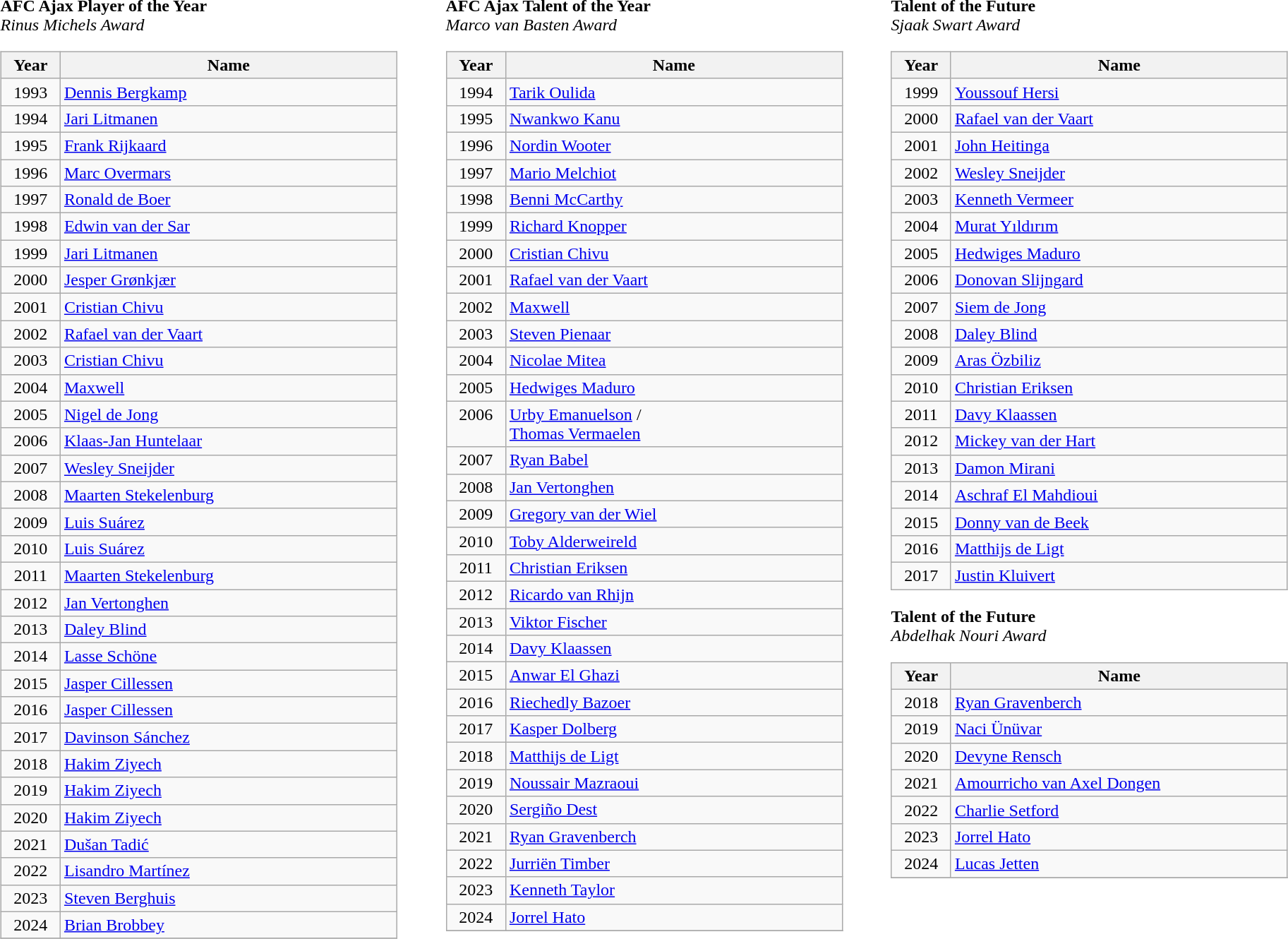<table width=100%>
<tr>
<td width=33% align=left valign=top><br><strong>AFC Ajax Player of the Year</strong><br><em>Rinus Michels Award</em><table class="wikitable" style="width:90%">
<tr valign=top>
<th width=15% align=center>Year</th>
<th width=85% align=center>Name</th>
</tr>
<tr valign=top>
<td align=center>1993</td>
<td> <a href='#'>Dennis Bergkamp</a></td>
</tr>
<tr valign=top>
<td align=center>1994</td>
<td> <a href='#'>Jari Litmanen</a></td>
</tr>
<tr valign=top>
<td align=center>1995</td>
<td> <a href='#'>Frank Rijkaard</a></td>
</tr>
<tr valign=top>
<td align=center>1996</td>
<td> <a href='#'>Marc Overmars</a></td>
</tr>
<tr valign=top>
<td align=center>1997</td>
<td> <a href='#'>Ronald de Boer</a></td>
</tr>
<tr valign=top>
<td align=center>1998</td>
<td> <a href='#'>Edwin van der Sar</a></td>
</tr>
<tr valign=top>
<td align=center>1999</td>
<td> <a href='#'>Jari Litmanen</a></td>
</tr>
<tr valign=top>
<td align=center>2000</td>
<td> <a href='#'>Jesper Grønkjær</a></td>
</tr>
<tr valign=top>
<td align=center>2001</td>
<td> <a href='#'>Cristian Chivu</a></td>
</tr>
<tr valign=top>
<td align=center>2002</td>
<td> <a href='#'>Rafael van der Vaart</a></td>
</tr>
<tr valign=top>
<td align=center>2003</td>
<td> <a href='#'>Cristian Chivu</a></td>
</tr>
<tr valign=top>
<td align=center>2004</td>
<td> <a href='#'>Maxwell</a></td>
</tr>
<tr valign=top>
<td align=center>2005</td>
<td> <a href='#'>Nigel de Jong</a></td>
</tr>
<tr valign=top>
<td align=center>2006</td>
<td> <a href='#'>Klaas-Jan Huntelaar</a></td>
</tr>
<tr valign=top>
<td align=center>2007</td>
<td> <a href='#'>Wesley Sneijder</a></td>
</tr>
<tr valign=top>
<td align=center>2008</td>
<td> <a href='#'>Maarten Stekelenburg</a></td>
</tr>
<tr valign=top>
<td align=center>2009</td>
<td> <a href='#'>Luis Suárez</a></td>
</tr>
<tr valign=top>
<td align=center>2010</td>
<td> <a href='#'>Luis Suárez</a></td>
</tr>
<tr valign=top>
<td align=center>2011</td>
<td> <a href='#'>Maarten Stekelenburg</a></td>
</tr>
<tr valign=top>
<td align=center>2012</td>
<td> <a href='#'>Jan Vertonghen</a></td>
</tr>
<tr valign=top>
<td align=center>2013</td>
<td> <a href='#'>Daley Blind</a></td>
</tr>
<tr valign=top>
<td align=center>2014</td>
<td> <a href='#'>Lasse Schöne</a></td>
</tr>
<tr valign=top>
<td align=center>2015</td>
<td> <a href='#'>Jasper Cillessen</a></td>
</tr>
<tr valign=top>
<td align=center>2016</td>
<td> <a href='#'>Jasper Cillessen</a></td>
</tr>
<tr valign=top>
<td align=center>2017</td>
<td> <a href='#'>Davinson Sánchez</a></td>
</tr>
<tr valign=top>
<td align=center>2018</td>
<td> <a href='#'>Hakim Ziyech</a></td>
</tr>
<tr valign=top>
<td align=center>2019</td>
<td> <a href='#'>Hakim Ziyech</a></td>
</tr>
<tr valign=top>
<td align=center>2020</td>
<td> <a href='#'>Hakim Ziyech</a></td>
</tr>
<tr valign=top>
<td align=center>2021</td>
<td> <a href='#'>Dušan Tadić</a></td>
</tr>
<tr valign=top>
<td align=center>2022</td>
<td> <a href='#'>Lisandro Martínez</a></td>
</tr>
<tr valign=top>
<td align=center>2023</td>
<td> <a href='#'>Steven Berghuis</a></td>
</tr>
<tr valign=top>
<td align=center>2024</td>
<td> <a href='#'>Brian Brobbey</a></td>
</tr>
<tr valign=top>
</tr>
</table>
</td>
<td width=33% align=left valign=top><br><strong>AFC Ajax Talent of the Year</strong><br><em>Marco van Basten Award</em><table class="wikitable" style="width:90%">
<tr valign=top>
<th width=15% align=center>Year</th>
<th width=85% align=center>Name</th>
</tr>
<tr valign=top>
<td align=center>1994</td>
<td> <a href='#'>Tarik Oulida</a></td>
</tr>
<tr valign=top>
<td align=center>1995</td>
<td> <a href='#'>Nwankwo Kanu</a></td>
</tr>
<tr valign=top>
<td align=center>1996</td>
<td> <a href='#'>Nordin Wooter</a></td>
</tr>
<tr valign=top>
<td align=center>1997</td>
<td> <a href='#'>Mario Melchiot</a></td>
</tr>
<tr valign=top>
<td align=center>1998</td>
<td> <a href='#'>Benni McCarthy</a></td>
</tr>
<tr valign=top>
<td align=center>1999</td>
<td> <a href='#'>Richard Knopper</a></td>
</tr>
<tr valign=top>
<td align=center>2000</td>
<td> <a href='#'>Cristian Chivu</a></td>
</tr>
<tr valign=top>
<td align=center>2001</td>
<td> <a href='#'>Rafael van der Vaart</a></td>
</tr>
<tr valign=top>
<td align=center>2002</td>
<td> <a href='#'>Maxwell</a></td>
</tr>
<tr valign=top>
<td align=center>2003</td>
<td> <a href='#'>Steven Pienaar</a></td>
</tr>
<tr valign=top>
<td align=center>2004</td>
<td> <a href='#'>Nicolae Mitea</a></td>
</tr>
<tr valign=top>
<td align=center>2005</td>
<td> <a href='#'>Hedwiges Maduro</a></td>
</tr>
<tr valign=top>
<td align=center>2006</td>
<td> <a href='#'>Urby Emanuelson</a> / <br> <a href='#'>Thomas Vermaelen</a></td>
</tr>
<tr valign=top>
<td align=center>2007</td>
<td> <a href='#'>Ryan Babel</a></td>
</tr>
<tr valign=top>
<td align=center>2008</td>
<td> <a href='#'>Jan Vertonghen</a></td>
</tr>
<tr valign=top>
<td align=center>2009</td>
<td> <a href='#'>Gregory van der Wiel</a></td>
</tr>
<tr valign=top>
<td align=center>2010</td>
<td> <a href='#'>Toby Alderweireld</a></td>
</tr>
<tr valign=top>
<td align=center>2011</td>
<td> <a href='#'>Christian Eriksen</a></td>
</tr>
<tr valign=top>
<td align=center>2012</td>
<td> <a href='#'>Ricardo van Rhijn</a></td>
</tr>
<tr valign=top>
<td align=center>2013</td>
<td> <a href='#'>Viktor Fischer</a></td>
</tr>
<tr valign=top>
<td align=center>2014</td>
<td> <a href='#'>Davy Klaassen</a></td>
</tr>
<tr valign=top>
<td align=center>2015</td>
<td> <a href='#'>Anwar El Ghazi</a></td>
</tr>
<tr valign=top>
<td align=center>2016</td>
<td> <a href='#'>Riechedly Bazoer</a></td>
</tr>
<tr valign=top>
<td align=center>2017</td>
<td> <a href='#'>Kasper Dolberg</a></td>
</tr>
<tr valign=top>
<td align=center>2018</td>
<td> <a href='#'>Matthijs de Ligt</a></td>
</tr>
<tr valign=top>
<td align=center>2019</td>
<td> <a href='#'>Noussair Mazraoui</a></td>
</tr>
<tr valign=top>
<td align=center>2020</td>
<td> <a href='#'>Sergiño Dest</a></td>
</tr>
<tr valign=top>
<td align=center>2021</td>
<td> <a href='#'>Ryan Gravenberch</a></td>
</tr>
<tr valign=top>
<td align=center>2022</td>
<td> <a href='#'>Jurriën Timber</a></td>
</tr>
<tr valign=top>
<td align=center>2023</td>
<td> <a href='#'>Kenneth Taylor</a></td>
</tr>
<tr valign=top>
<td align=center>2024</td>
<td> <a href='#'>Jorrel Hato</a></td>
</tr>
<tr valign=top>
</tr>
</table>
</td>
<td width=33% align=left valign=top><br><strong>Talent of the Future</strong><br><em>Sjaak Swart Award</em><table class="wikitable" style="width:90%">
<tr valign=top>
<th width=15% align=center>Year</th>
<th width=85% align=center>Name</th>
</tr>
<tr valign=top>
<td align=center>1999</td>
<td> <a href='#'>Youssouf Hersi</a></td>
</tr>
<tr valign=top>
<td align=center>2000</td>
<td> <a href='#'>Rafael van der Vaart</a></td>
</tr>
<tr valign=top>
<td align=center>2001</td>
<td> <a href='#'>John Heitinga</a></td>
</tr>
<tr valign=top>
<td align=center>2002</td>
<td> <a href='#'>Wesley Sneijder</a></td>
</tr>
<tr valign=top>
<td align=center>2003</td>
<td> <a href='#'>Kenneth Vermeer</a></td>
</tr>
<tr valign=top>
<td align=center>2004</td>
<td> <a href='#'>Murat Yıldırım</a></td>
</tr>
<tr valign=top>
<td align=center>2005</td>
<td> <a href='#'>Hedwiges Maduro</a></td>
</tr>
<tr valign=top>
<td align=center>2006</td>
<td> <a href='#'>Donovan Slijngard</a></td>
</tr>
<tr valign=top>
<td align=center>2007</td>
<td> <a href='#'>Siem de Jong</a></td>
</tr>
<tr valign=top>
<td align=center>2008</td>
<td> <a href='#'>Daley Blind</a></td>
</tr>
<tr valign=top>
<td align=center>2009</td>
<td> <a href='#'>Aras Özbiliz</a></td>
</tr>
<tr valign=top>
<td align=center>2010</td>
<td> <a href='#'>Christian Eriksen</a></td>
</tr>
<tr valign=top>
<td align=center>2011</td>
<td> <a href='#'>Davy Klaassen</a></td>
</tr>
<tr valign=top>
<td align=center>2012</td>
<td> <a href='#'>Mickey van der Hart</a></td>
</tr>
<tr valign=top>
<td align=center>2013</td>
<td> <a href='#'>Damon Mirani</a></td>
</tr>
<tr valign=top>
<td align=center>2014</td>
<td> <a href='#'>Aschraf El Mahdioui</a></td>
</tr>
<tr valign=top>
<td align=center>2015</td>
<td> <a href='#'>Donny van de Beek</a></td>
</tr>
<tr valign=top>
<td align=center>2016</td>
<td> <a href='#'>Matthijs de Ligt</a></td>
</tr>
<tr valign=top>
<td align=center>2017</td>
<td> <a href='#'>Justin Kluivert</a></td>
</tr>
</table>
<strong>Talent of the Future</strong><br><em>Abdelhak Nouri Award</em><table class="wikitable" style="width:90%">
<tr valign=top>
<th width=15% align=center>Year</th>
<th width=85% align=center>Name</th>
</tr>
<tr valign=top>
<td align=center>2018</td>
<td> <a href='#'>Ryan Gravenberch</a></td>
</tr>
<tr valign=top>
<td align=center>2019</td>
<td> <a href='#'>Naci Ünüvar</a></td>
</tr>
<tr valign=top>
<td align=center>2020</td>
<td> <a href='#'>Devyne Rensch</a></td>
</tr>
<tr valign=top>
<td align=center>2021</td>
<td> <a href='#'>Amourricho van Axel Dongen</a></td>
</tr>
<tr valign=top>
<td align=center>2022</td>
<td> <a href='#'>Charlie Setford</a></td>
</tr>
<tr valign=top>
<td align=center>2023</td>
<td> <a href='#'>Jorrel Hato</a></td>
</tr>
<tr valign=top>
<td align=center>2024</td>
<td> <a href='#'>Lucas Jetten</a></td>
</tr>
<tr valign=top>
</tr>
</table>
</td>
</tr>
</table>
